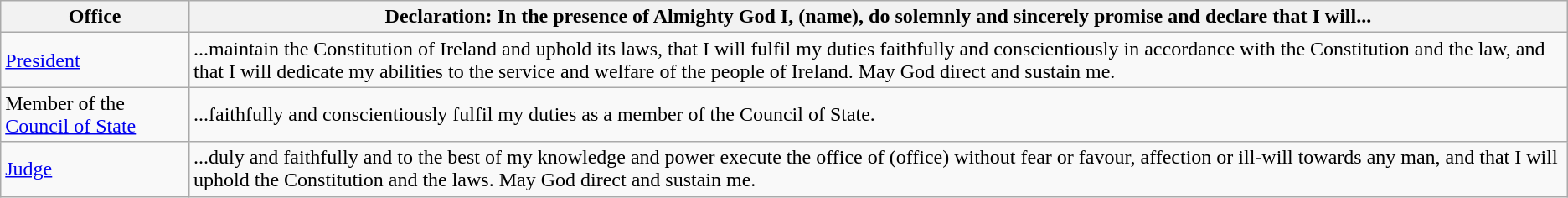<table class="wikitable">
<tr>
<th>Office</th>
<th>Declaration: In the presence of Almighty God I, (name), do solemnly and sincerely promise and declare that I will...</th>
</tr>
<tr>
<td><a href='#'>President</a></td>
<td>...maintain the Constitution of Ireland and uphold its laws, that I will fulfil my duties faithfully and conscientiously in accordance with the Constitution and the law, and that I will dedicate my abilities to the service and welfare of the people of Ireland. May God direct and sustain me.</td>
</tr>
<tr>
<td>Member of the <a href='#'>Council of State</a></td>
<td>...faithfully and conscientiously fulfil my duties as a member of the Council of State.</td>
</tr>
<tr>
<td><a href='#'>Judge</a></td>
<td>...duly and faithfully and to the best of my knowledge and power execute the office of (office) without fear or favour, affection or ill-will towards any man, and that I will uphold the Constitution and the laws. May God direct and sustain me.</td>
</tr>
</table>
